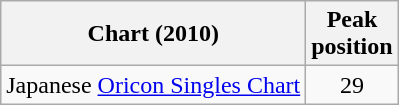<table class="wikitable">
<tr>
<th>Chart (2010)</th>
<th>Peak<br>position</th>
</tr>
<tr>
<td>Japanese <a href='#'>Oricon Singles Chart</a></td>
<td align="center">29</td>
</tr>
</table>
